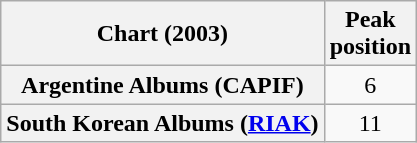<table class="wikitable sortable plainrowheaders" style="text-align:center">
<tr>
<th>Chart (2003)</th>
<th>Peak<br>position</th>
</tr>
<tr>
<th scope="row">Argentine Albums (CAPIF)</th>
<td>6</td>
</tr>
<tr>
<th scope="row">South Korean Albums (<a href='#'>RIAK</a>)</th>
<td>11</td>
</tr>
</table>
